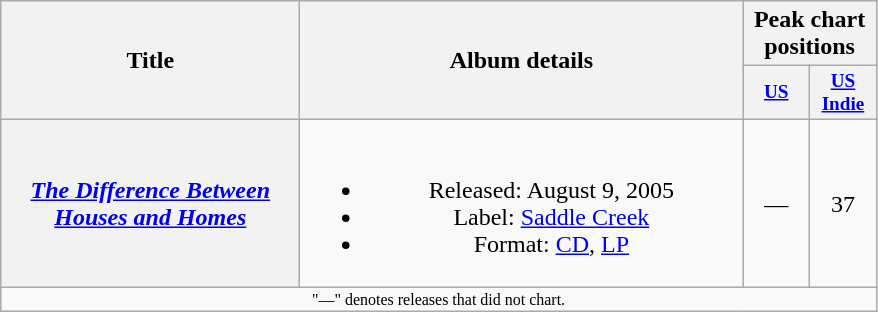<table class="wikitable plainrowheaders" style="text-align:center;">
<tr>
<th scope="col" rowspan="2" style="width:12em;">Title</th>
<th scope="col" rowspan="2" style="width:18em;">Album details</th>
<th scope="col" colspan="2">Peak chart positions</th>
</tr>
<tr>
<th scope="col" style="width:3em;font-size:80%;"><a href='#'>US</a><br></th>
<th scope="col" style="width:3em;font-size:80%;"><a href='#'>US<br>Indie</a><br></th>
</tr>
<tr>
<th scope="row"><em><a href='#'>The Difference Between Houses and Homes</a></em></th>
<td><br><ul><li>Released: August 9, 2005</li><li>Label: <a href='#'>Saddle Creek</a></li><li>Format: <a href='#'>CD</a>, <a href='#'>LP</a></li></ul></td>
<td>—</td>
<td>37</td>
</tr>
<tr>
<td colspan="6" style="text-align:center; font-size:8pt;">"—" denotes releases that did not chart.</td>
</tr>
</table>
